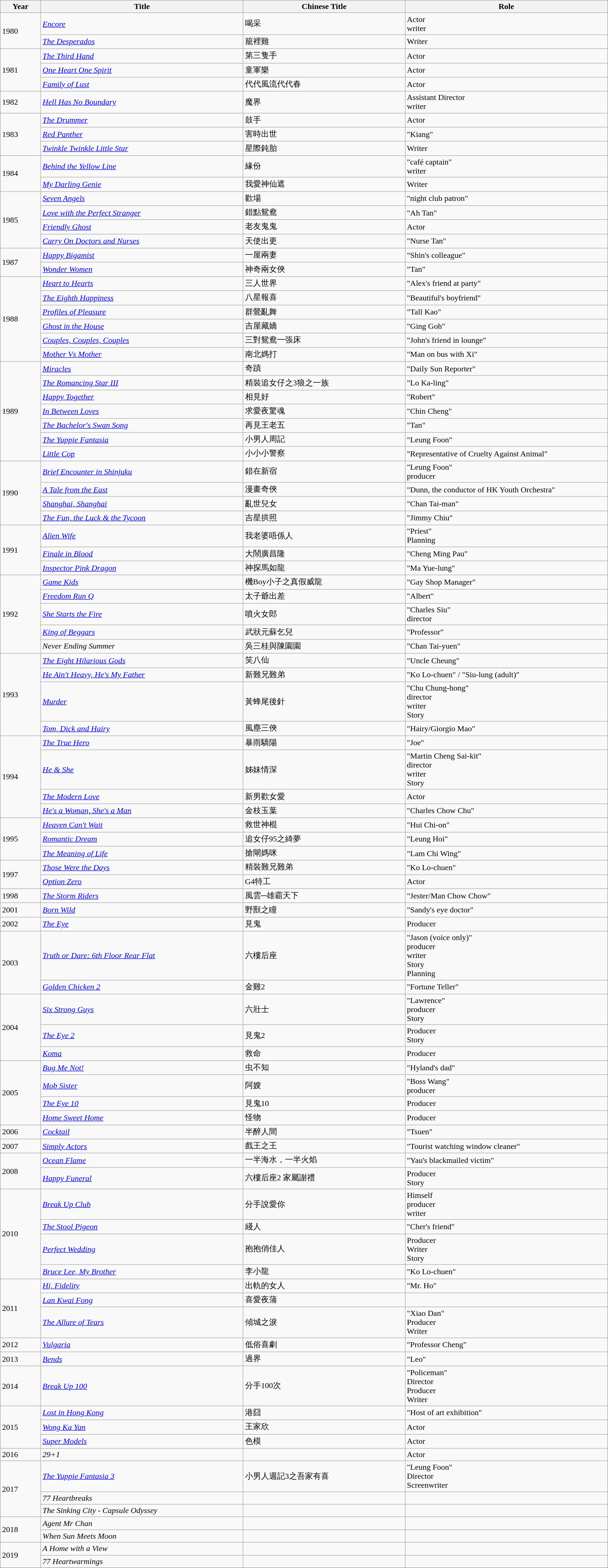<table class="wikitable">
<tr>
<th width=5%>Year</th>
<th width=25%>Title</th>
<th width=20%>Chinese Title</th>
<th width=25%>Role</th>
</tr>
<tr>
<td rowspan="2">1980</td>
<td><em><a href='#'>Encore</a></em></td>
<td>喝采</td>
<td>Actor<br>writer</td>
</tr>
<tr>
<td><em><a href='#'>The Desperados</a></em></td>
<td>籠裡雞</td>
<td>Writer</td>
</tr>
<tr>
<td rowspan="3">1981</td>
<td><em><a href='#'>The Third Hand</a></em></td>
<td>第三隻手</td>
<td>Actor</td>
</tr>
<tr>
<td><em><a href='#'>One Heart One Spirit</a></em></td>
<td>童軍樂</td>
<td>Actor</td>
</tr>
<tr>
<td><em><a href='#'>Family of Lust</a></em></td>
<td>代代風流代代春</td>
<td>Actor</td>
</tr>
<tr>
<td>1982</td>
<td><em><a href='#'>Hell Has No Boundary</a></em></td>
<td>魔界</td>
<td>Assistant Director<br>writer</td>
</tr>
<tr>
<td rowspan="3">1983</td>
<td><em><a href='#'>The Drummer</a></em></td>
<td>鼓手</td>
<td>Actor</td>
</tr>
<tr>
<td><em><a href='#'>Red Panther</a></em></td>
<td>害時出世</td>
<td>"Kiang"</td>
</tr>
<tr>
<td><em><a href='#'>Twinkle Twinkle Little Star</a></em></td>
<td>星際鈍胎</td>
<td>Writer</td>
</tr>
<tr>
<td rowspan="2">1984</td>
<td><em><a href='#'>Behind the Yellow Line</a></em></td>
<td>緣份</td>
<td>"café captain"<br>writer</td>
</tr>
<tr>
<td><em><a href='#'>My Darling Genie</a></em></td>
<td>我愛神仙遮</td>
<td>Writer</td>
</tr>
<tr>
<td rowspan="4">1985</td>
<td><em><a href='#'>Seven Angels</a></em></td>
<td>歡場</td>
<td>"night club patron"</td>
</tr>
<tr>
<td><em><a href='#'>Love with the Perfect Stranger</a></em></td>
<td>錯點鴛鴦</td>
<td>"Ah Tan"</td>
</tr>
<tr>
<td><em><a href='#'>Friendly Ghost</a></em></td>
<td>老友鬼鬼</td>
<td>Actor</td>
</tr>
<tr>
<td><em><a href='#'>Carry On Doctors and Nurses</a></em></td>
<td>天使出更</td>
<td>"Nurse Tan"</td>
</tr>
<tr>
<td rowspan="2">1987</td>
<td><em><a href='#'>Happy Bigamist</a></em></td>
<td>一屋兩妻</td>
<td>"Shin's colleague"</td>
</tr>
<tr>
<td><em><a href='#'>Wonder Women</a></em></td>
<td>神奇兩女俠</td>
<td>"Tan"</td>
</tr>
<tr>
<td rowspan="6">1988</td>
<td><em><a href='#'>Heart to Hearts</a></em></td>
<td>三人世界</td>
<td>"Alex's friend at party"</td>
</tr>
<tr>
<td><em><a href='#'>The Eighth Happiness</a></em></td>
<td>八星報喜</td>
<td>"Beautiful's boyfriend"</td>
</tr>
<tr>
<td><em><a href='#'>Profiles of Pleasure</a></em></td>
<td>群鶯亂舞</td>
<td>"Tall Kao"</td>
</tr>
<tr>
<td><em><a href='#'>Ghost in the House</a></em></td>
<td>吉屋藏嬌</td>
<td>"Ging Goh"</td>
</tr>
<tr>
<td><em><a href='#'>Couples, Couples, Couples</a></em></td>
<td>三對鴛鴦一張床</td>
<td>"John's friend in lounge"</td>
</tr>
<tr>
<td><em><a href='#'>Mother Vs Mother</a></em></td>
<td>南北媽打</td>
<td>"Man on bus with Xi"</td>
</tr>
<tr>
<td rowspan="7">1989</td>
<td><em><a href='#'>Miracles</a></em></td>
<td>奇蹟</td>
<td>"Daily Sun Reporter"</td>
</tr>
<tr>
<td><em><a href='#'>The Romancing Star III</a></em></td>
<td>精裝追女仔之3狼之一族</td>
<td>"Lo Ka-ling"</td>
</tr>
<tr>
<td><em><a href='#'>Happy Together</a></em></td>
<td>相見好</td>
<td>"Robert"</td>
</tr>
<tr>
<td><em><a href='#'>In Between Loves</a></em></td>
<td>求愛夜驚魂</td>
<td>"Chin Cheng"</td>
</tr>
<tr>
<td><em><a href='#'>The Bachelor's Swan Song</a></em></td>
<td>再見王老五</td>
<td>"Tan"</td>
</tr>
<tr>
<td><em><a href='#'>The Yuppie Fantasia</a></em></td>
<td>小男人周記</td>
<td>"Leung Foon"</td>
</tr>
<tr>
<td><em><a href='#'>Little Cop</a></em></td>
<td>小小小警察</td>
<td>"Representative of Cruelty Against Animal"</td>
</tr>
<tr>
<td rowspan="4">1990</td>
<td><em><a href='#'>Brief Encounter in Shinjuku</a></em></td>
<td>錯在新宿</td>
<td>"Leung Foon"<br>producer</td>
</tr>
<tr>
<td><em><a href='#'>A Tale from the East</a></em></td>
<td>漫畫奇俠</td>
<td>"Dunn, the conductor of HK Youth Orchestra"</td>
</tr>
<tr>
<td><em><a href='#'>Shanghai, Shanghai</a></em></td>
<td>亂世兒女</td>
<td>"Chan Tai-man"</td>
</tr>
<tr>
<td><em><a href='#'>The Fun, the Luck & the Tycoon</a></em></td>
<td>吉星拱照</td>
<td>"Jimmy Chiu"</td>
</tr>
<tr>
<td rowspan="3">1991</td>
<td><em><a href='#'>Alien Wife</a></em></td>
<td>我老婆唔係人</td>
<td>"Priest"<br>Planning</td>
</tr>
<tr>
<td><em><a href='#'>Finale in Blood</a></em></td>
<td>大鬧廣昌隆</td>
<td>"Cheng Ming Pau"</td>
</tr>
<tr>
<td><em><a href='#'>Inspector Pink Dragon</a></em></td>
<td>神探馬如龍</td>
<td>"Ma Yue-lung"</td>
</tr>
<tr>
<td rowspan="5">1992</td>
<td><em><a href='#'>Game Kids</a></em></td>
<td>機Boy小子之真假威龍</td>
<td>"Gay Shop Manager"</td>
</tr>
<tr>
<td><em><a href='#'>Freedom Run Q</a></em></td>
<td>太子爺出差</td>
<td>"Albert"</td>
</tr>
<tr>
<td><em><a href='#'>She Starts the Fire</a></em></td>
<td>噴火女郎</td>
<td>"Charles Siu"<br>director</td>
</tr>
<tr>
<td><em><a href='#'>King of Beggars</a></em></td>
<td>武狀元蘇乞兒</td>
<td>"Professor"</td>
</tr>
<tr>
<td><em>Never Ending Summer</em></td>
<td>吳三桂與陳園園</td>
<td>"Chan Tai-yuen"</td>
</tr>
<tr>
<td rowspan="4">1993</td>
<td><em><a href='#'>The Eight Hilarious Gods</a></em></td>
<td>笑八仙</td>
<td>"Uncle Cheung"</td>
</tr>
<tr>
<td><em><a href='#'>He Ain't Heavy, He's My Father</a></em></td>
<td>新難兄難弟</td>
<td>"Ko Lo-chuen" / "Siu-lung (adult)"</td>
</tr>
<tr>
<td><em><a href='#'>Murder</a></em></td>
<td>黃蜂尾後針</td>
<td>"Chu Chung-hong"<br>director<br>writer<br>Story</td>
</tr>
<tr>
<td><em><a href='#'>Tom, Dick and Hairy</a></em></td>
<td>風塵三俠</td>
<td>"Hairy/Giorgio Mao"</td>
</tr>
<tr>
<td rowspan="4">1994</td>
<td><em><a href='#'>The True Hero</a></em></td>
<td>暴雨驕陽</td>
<td>"Joe"</td>
</tr>
<tr>
<td><em><a href='#'>He & She</a></em></td>
<td>姊妹情深</td>
<td>"Martin Cheng Sai-kit"<br>director<br>writer<br>Story</td>
</tr>
<tr>
<td><em><a href='#'>The Modern Love</a></em></td>
<td>新男歡女愛</td>
<td>Actor</td>
</tr>
<tr>
<td><em><a href='#'>He's a Woman, She's a Man</a></em></td>
<td>金枝玉葉</td>
<td>"Charles Chow Chu"</td>
</tr>
<tr>
<td rowspan="3">1995</td>
<td><em><a href='#'>Heaven Can't Wait</a></em></td>
<td>救世神棍</td>
<td>"Hui Chi-on"</td>
</tr>
<tr>
<td><em><a href='#'>Romantic Dream</a></em></td>
<td>追女仔95之綺夢</td>
<td>"Leung Hoi"</td>
</tr>
<tr>
<td><em><a href='#'>The Meaning of Life</a></em></td>
<td>搶閘媽咪</td>
<td>"Lam Chi Wing"</td>
</tr>
<tr>
<td rowspan="2">1997</td>
<td><em><a href='#'>Those Were the Days</a></em></td>
<td>精裝難兄難弟</td>
<td>"Ko Lo-chuen"</td>
</tr>
<tr>
<td><em><a href='#'>Option Zero</a></em></td>
<td>G4特工</td>
<td>Actor</td>
</tr>
<tr>
<td>1998</td>
<td><em><a href='#'>The Storm Riders</a></em></td>
<td>風雲─雄霸天下</td>
<td>"Jester/Man Chow Chow"</td>
</tr>
<tr>
<td>2001</td>
<td><em><a href='#'>Born Wild</a></em></td>
<td>野獸之瞳</td>
<td>"Sandy's eye doctor"</td>
</tr>
<tr>
<td>2002</td>
<td><em><a href='#'>The Eye</a></em></td>
<td>見鬼</td>
<td>Producer</td>
</tr>
<tr>
<td rowspan="2">2003</td>
<td><em><a href='#'>Truth or Dare: 6th Floor Rear Flat</a></em></td>
<td>六樓后座</td>
<td>"Jason (voice only)"<br>producer<br>writer<br>Story<br>Planning</td>
</tr>
<tr>
<td><em><a href='#'>Golden Chicken 2</a></em></td>
<td>金雞2</td>
<td>"Fortune Teller"</td>
</tr>
<tr>
<td rowspan="3">2004</td>
<td><em><a href='#'>Six Strong Guys</a></em></td>
<td>六壯士</td>
<td>"Lawrence"<br>producer<br>Story</td>
</tr>
<tr>
<td><em><a href='#'>The Eye 2</a></em></td>
<td>見鬼2</td>
<td>Producer<br>Story</td>
</tr>
<tr>
<td><em><a href='#'>Koma</a></em></td>
<td>救命</td>
<td>Producer</td>
</tr>
<tr>
<td rowspan="4">2005</td>
<td><em><a href='#'>Bug Me Not!</a></em></td>
<td>虫不知</td>
<td>"Hyland's dad"</td>
</tr>
<tr>
<td><em><a href='#'>Mob Sister</a></em></td>
<td>阿嫂</td>
<td>"Boss Wang"<br>producer</td>
</tr>
<tr>
<td><em><a href='#'>The Eye 10</a></em></td>
<td>見鬼10</td>
<td>Producer</td>
</tr>
<tr>
<td><em><a href='#'>Home Sweet Home</a></em></td>
<td>怪物</td>
<td>Producer</td>
</tr>
<tr>
<td>2006</td>
<td><em><a href='#'>Cocktail</a></em></td>
<td>半醉人間</td>
<td>"Tsuen"</td>
</tr>
<tr>
<td>2007</td>
<td><em><a href='#'>Simply Actors</a></em></td>
<td>戲王之王</td>
<td>"Tourist watching window cleaner"</td>
</tr>
<tr>
<td rowspan="2">2008</td>
<td><em><a href='#'>Ocean Flame</a></em></td>
<td>一半海水，一半火焰</td>
<td>"Yau's blackmailed victim"</td>
</tr>
<tr>
<td><em><a href='#'>Happy Funeral</a></em></td>
<td>六樓后座2 家屬謝禮</td>
<td>Producer<br>Story</td>
</tr>
<tr>
<td rowspan="4">2010</td>
<td><em><a href='#'>Break Up Club</a></em></td>
<td>分手說愛你</td>
<td>Himself<br>producer<br>writer</td>
</tr>
<tr>
<td><em><a href='#'>The Stool Pigeon</a></em></td>
<td>綫人</td>
<td>"Cher's friend"</td>
</tr>
<tr>
<td><em><a href='#'>Perfect Wedding</a></em></td>
<td>抱抱俏佳人</td>
<td>Producer<br>Writer<br>Story</td>
</tr>
<tr>
<td><em><a href='#'>Bruce Lee, My Brother</a></em></td>
<td>李小龍</td>
<td>"Ko Lo-chuen"</td>
</tr>
<tr>
<td rowspan="3">2011</td>
<td><em><a href='#'>Hi, Fidelity</a></em></td>
<td>出軌的女人</td>
<td>"Mr. Ho"</td>
</tr>
<tr>
<td><em><a href='#'>Lan Kwai Fong</a></em></td>
<td>喜愛夜蒲</td>
<td></td>
</tr>
<tr>
<td><em><a href='#'>The Allure of Tears</a></em></td>
<td>傾城之淚</td>
<td>"Xiao Dan"<br>Producer<br>Writer</td>
</tr>
<tr>
<td>2012</td>
<td><em><a href='#'>Vulgaria</a></em></td>
<td>低俗喜劇</td>
<td>"Professor Cheng"</td>
</tr>
<tr>
<td>2013</td>
<td><em><a href='#'>Bends</a></em></td>
<td>過界</td>
<td>"Leo"</td>
</tr>
<tr>
<td>2014</td>
<td><em><a href='#'>Break Up 100</a></em></td>
<td>分手100次</td>
<td>"Policeman"<br>Director<br>Producer<br>Writer</td>
</tr>
<tr>
<td rowspan=3>2015</td>
<td><em><a href='#'>Lost in Hong Kong</a></em></td>
<td>港囧</td>
<td>"Host of art exhibition"</td>
</tr>
<tr>
<td><em><a href='#'>Wong Ka Yan</a></em></td>
<td>王家欣</td>
<td>Actor</td>
</tr>
<tr>
<td><em><a href='#'>Super Models</a></em></td>
<td>色模</td>
<td>Actor</td>
</tr>
<tr>
<td>2016</td>
<td><em>29+1</em></td>
<td></td>
<td>Actor</td>
</tr>
<tr>
<td rowspan=3>2017</td>
<td><em><a href='#'>The Yuppie Fantasia 3</a></em></td>
<td>小男人週記3之吾家有喜</td>
<td>"Leung Foon"<br>Director<br>Screenwriter</td>
</tr>
<tr>
<td><em>77 Heartbreaks</em></td>
<td></td>
<td></td>
</tr>
<tr>
<td><em>The Sinking City - Capsule Odyssey</em></td>
<td></td>
<td></td>
</tr>
<tr>
<td rowspan=2>2018</td>
<td><em>Agent Mr Chan</em></td>
<td></td>
<td></td>
</tr>
<tr>
<td><em>When Sun Meets Moon</em></td>
<td></td>
<td></td>
</tr>
<tr>
<td rowspan=2>2019</td>
<td><em>A Home with a View</em></td>
<td></td>
<td></td>
</tr>
<tr>
<td><em>77 Heartwarmings</em></td>
<td></td>
<td></td>
</tr>
<tr>
</tr>
</table>
